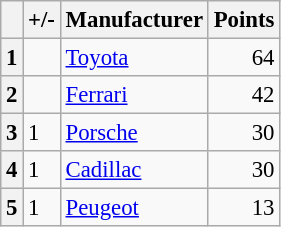<table class="wikitable" style="font-size:95%;">
<tr>
<th scope="col"></th>
<th scope="col">+/-</th>
<th scope="col">Manufacturer</th>
<th scope="col">Points</th>
</tr>
<tr>
<th align="center">1</th>
<td align="left"></td>
<td> <a href='#'>Toyota</a></td>
<td align="right">64</td>
</tr>
<tr>
<th align="center">2</th>
<td align="left"></td>
<td> <a href='#'>Ferrari</a></td>
<td align="right">42</td>
</tr>
<tr>
<th align="center">3</th>
<td align="left"> 1</td>
<td> <a href='#'>Porsche</a></td>
<td align="right">30</td>
</tr>
<tr>
<th align="center">4</th>
<td align="left"> 1</td>
<td> <a href='#'>Cadillac</a></td>
<td align="right">30</td>
</tr>
<tr>
<th align="center">5</th>
<td align="left"> 1</td>
<td> <a href='#'>Peugeot</a></td>
<td align="right">13</td>
</tr>
</table>
